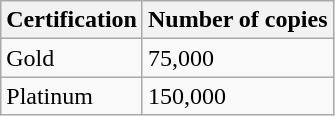<table class="wikitable">
<tr>
<th>Certification</th>
<th>Number of copies</th>
</tr>
<tr>
<td>Gold</td>
<td>75,000</td>
</tr>
<tr>
<td>Platinum</td>
<td>150,000</td>
</tr>
</table>
